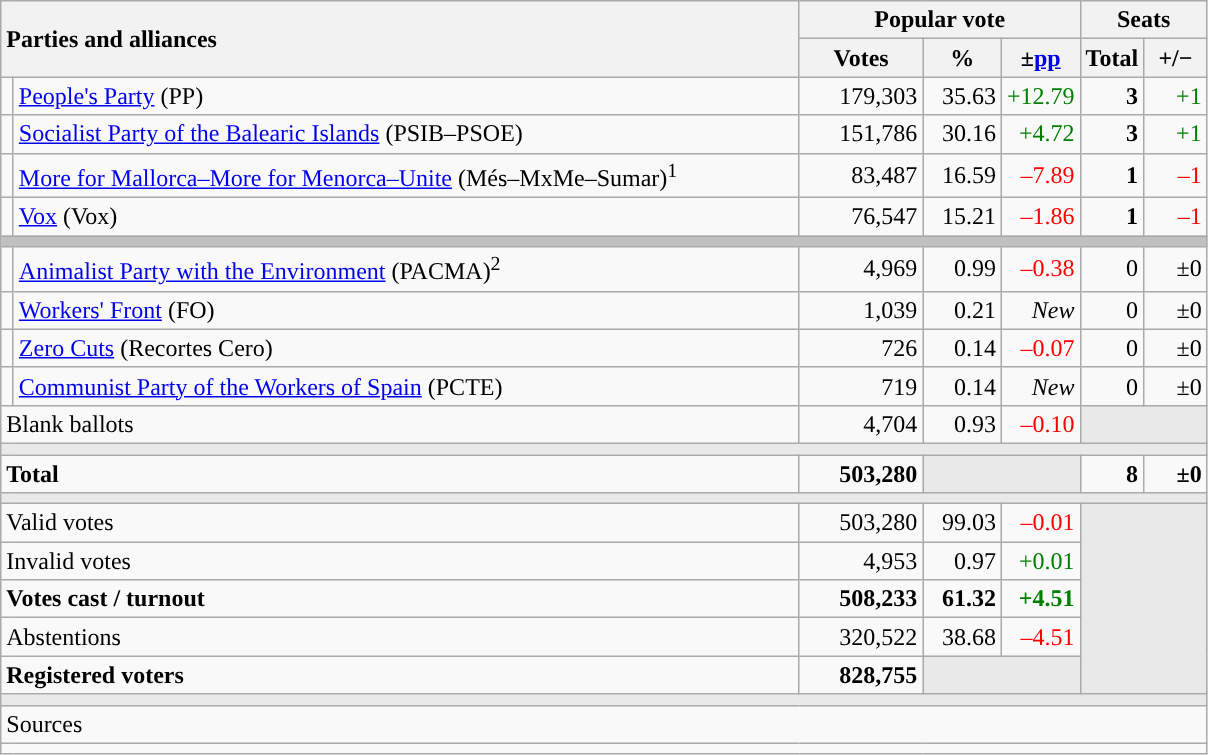<table class="wikitable" style="text-align:right;">
<tr>
<th style="text-align:left;" rowspan="2" colspan="2" width="525">Parties and alliances</th>
<th colspan="3">Popular vote</th>
<th colspan="2">Seats</th>
</tr>
<tr>
<th width="75">Votes</th>
<th width="45">%</th>
<th width="45">±<a href='#'>pp</a></th>
<th width="35">Total</th>
<th width="35">+/−</th>
</tr>
<tr>
<td width="1" style="color:inherit;background:"></td>
<td align="left"><a href='#'>People's Party</a> (PP)</td>
<td>179,303</td>
<td>35.63</td>
<td style="color:green;">+12.79</td>
<td><strong>3</strong></td>
<td style="color:green;">+1</td>
</tr>
<tr>
<td style="color:inherit;background:"></td>
<td align="left"><a href='#'>Socialist Party of the Balearic Islands</a> (PSIB–PSOE)</td>
<td>151,786</td>
<td>30.16</td>
<td style="color:green;">+4.72</td>
<td><strong>3</strong></td>
<td style="color:green;">+1</td>
</tr>
<tr>
<td style="color:inherit;background:"></td>
<td align="left"><a href='#'>More for Mallorca–More for Menorca–Unite</a> (Més–MxMe–Sumar)<sup>1</sup></td>
<td>83,487</td>
<td>16.59</td>
<td style="color:red;">–7.89</td>
<td><strong>1</strong></td>
<td style="color:red;">–1</td>
</tr>
<tr>
<td style="color:inherit;background:"></td>
<td align="left"><a href='#'>Vox</a> (Vox)</td>
<td>76,547</td>
<td>15.21</td>
<td style="color:red;">–1.86</td>
<td><strong>1</strong></td>
<td style="color:red;">–1</td>
</tr>
<tr>
<td colspan="7" bgcolor="#C0C0C0"></td>
</tr>
<tr>
<td style="color:inherit;background:"></td>
<td align="left"><a href='#'>Animalist Party with the Environment</a> (PACMA)<sup>2</sup></td>
<td>4,969</td>
<td>0.99</td>
<td style="color:red;">–0.38</td>
<td>0</td>
<td>±0</td>
</tr>
<tr>
<td style="color:inherit;background:"></td>
<td align="left"><a href='#'>Workers' Front</a> (FO)</td>
<td>1,039</td>
<td>0.21</td>
<td><em>New</em></td>
<td>0</td>
<td>±0</td>
</tr>
<tr>
<td style="color:inherit;background:"></td>
<td align="left"><a href='#'>Zero Cuts</a> (Recortes Cero)</td>
<td>726</td>
<td>0.14</td>
<td style="color:red;">–0.07</td>
<td>0</td>
<td>±0</td>
</tr>
<tr>
<td style="color:inherit;background:"></td>
<td align="left"><a href='#'>Communist Party of the Workers of Spain</a> (PCTE)</td>
<td>719</td>
<td>0.14</td>
<td><em>New</em></td>
<td>0</td>
<td>±0</td>
</tr>
<tr>
<td align="left" colspan="2">Blank ballots</td>
<td>4,704</td>
<td>0.93</td>
<td style="color:red;">–0.10</td>
<td bgcolor="#E9E9E9" colspan="2"></td>
</tr>
<tr>
<td colspan="7" bgcolor="#E9E9E9"></td>
</tr>
<tr style="font-weight:bold;">
<td align="left" colspan="2">Total</td>
<td>503,280</td>
<td bgcolor="#E9E9E9" colspan="2"></td>
<td>8</td>
<td>±0</td>
</tr>
<tr>
<td colspan="7" bgcolor="#E9E9E9"></td>
</tr>
<tr>
<td align="left" colspan="2">Valid votes</td>
<td>503,280</td>
<td>99.03</td>
<td style="color:red;">–0.01</td>
<td bgcolor="#E9E9E9" colspan="2" rowspan="5"></td>
</tr>
<tr>
<td align="left" colspan="2">Invalid votes</td>
<td>4,953</td>
<td>0.97</td>
<td style="color:green;">+0.01</td>
</tr>
<tr style="font-weight:bold;">
<td align="left" colspan="2">Votes cast / turnout</td>
<td>508,233</td>
<td>61.32</td>
<td style="color:green;">+4.51</td>
</tr>
<tr>
<td align="left" colspan="2">Abstentions</td>
<td>320,522</td>
<td>38.68</td>
<td style="color:red;">–4.51</td>
</tr>
<tr style="font-weight:bold;">
<td align="left" colspan="2">Registered voters</td>
<td>828,755</td>
<td bgcolor="#E9E9E9" colspan="2"></td>
</tr>
<tr>
<td colspan="7" bgcolor="#E9E9E9"></td>
</tr>
<tr>
<td align="left" colspan="7">Sources</td>
</tr>
<tr>
<td colspan="7" style="text-align:left; max-width:790px;"></td>
</tr>
</table>
